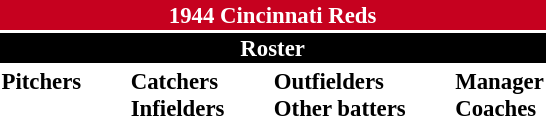<table class="toccolours" style="font-size: 95%;">
<tr>
<th colspan="10" style="background-color: #c6011f; color: white; text-align: center;">1944 Cincinnati Reds</th>
</tr>
<tr>
<td colspan="10" style="background-color: black; color: white; text-align: center;"><strong>Roster</strong></td>
</tr>
<tr>
<td valign="top"><strong>Pitchers</strong><br>















</td>
<td width="25px"></td>
<td valign="top"><strong>Catchers</strong><br>



<strong>Infielders</strong>







</td>
<td width="25px"></td>
<td valign="top"><strong>Outfielders</strong><br>







<strong>Other batters</strong>

</td>
<td width="25px"></td>
<td valign="top"><strong>Manager</strong><br>
<strong>Coaches</strong>


</td>
</tr>
</table>
